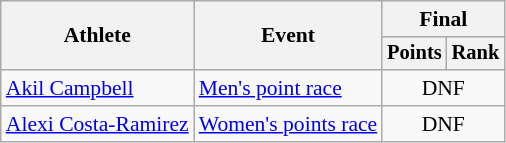<table class="wikitable" style="font-size:90%;">
<tr>
<th rowspan=2>Athlete</th>
<th rowspan=2>Event</th>
<th colspan=2>Final</th>
</tr>
<tr style="font-size:95%">
<th>Points</th>
<th>Rank</th>
</tr>
<tr align=center>
<td align=left><a href='#'>Akil Campbell</a></td>
<td align=left rowspan=1><a href='#'>Men's point race</a></td>
<td colspan=2>DNF</td>
</tr>
<tr align=center>
<td align=left><a href='#'>Alexi Costa-Ramirez</a></td>
<td align=left rowspan=1><a href='#'>Women's points race</a></td>
<td colspan=2>DNF</td>
</tr>
</table>
